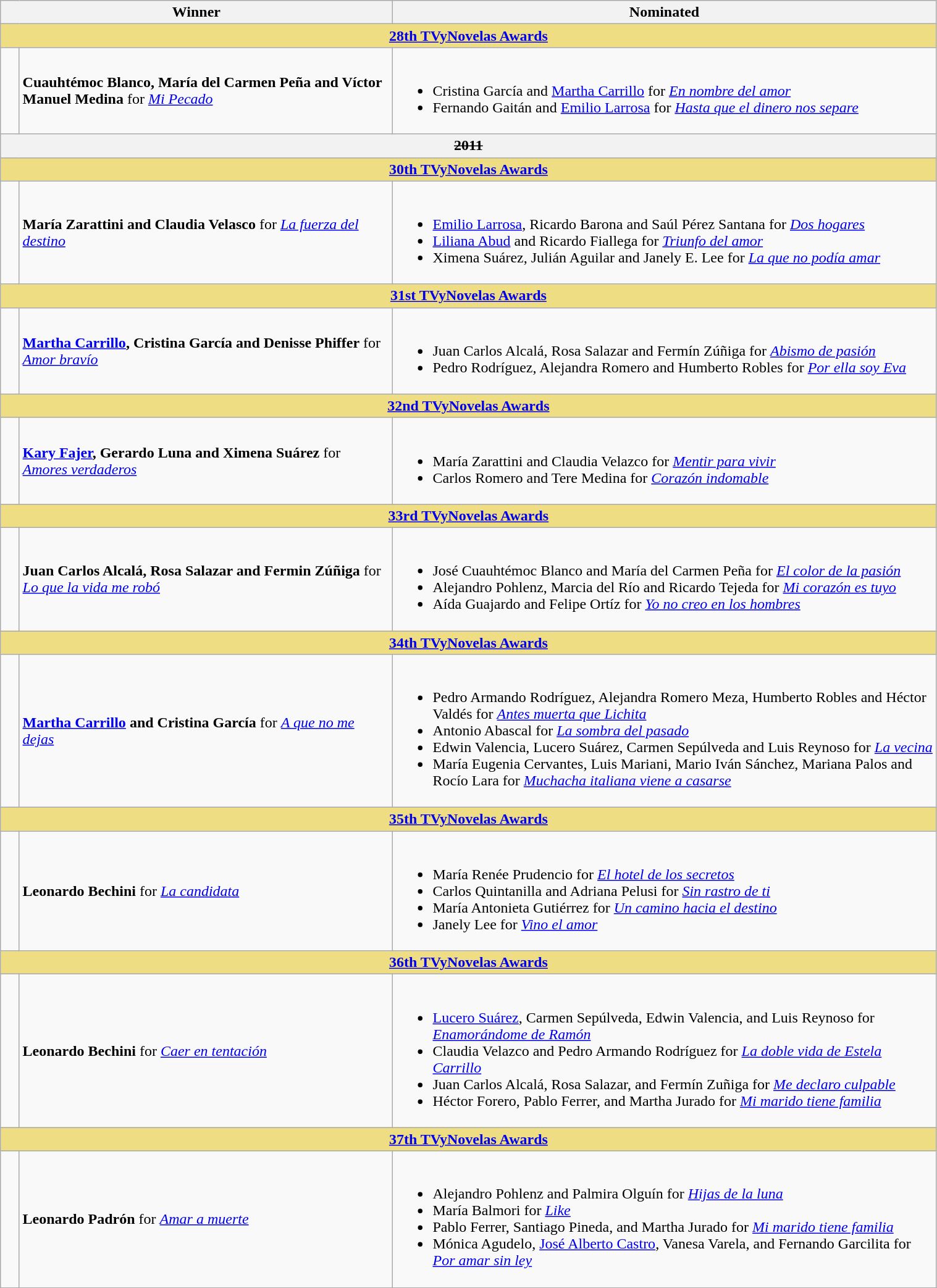<table class="wikitable" width=80%>
<tr align=center>
<th width="150px;" colspan=2; align="center">Winner</th>
<th width="580px;" align="center">Nominated</th>
</tr>
<tr>
<th colspan=9 style="background:#EEDD82;"  align="center"><strong><a href='#'>28th TVyNovelas Awards</a></strong></th>
</tr>
<tr>
<td width=2%></td>
<td><strong>Cuauhtémoc Blanco, María del Carmen Peña and Víctor Manuel Medina</strong> for <em><a href='#'>Mi Pecado</a></em></td>
<td><br><ul><li>Cristina García and <a href='#'>Martha Carrillo</a> for <em><a href='#'>En nombre del amor</a></em></li><li>Fernando Gaitán and <a href='#'>Emilio Larrosa</a> for <em><a href='#'>Hasta que el dinero nos separe</a></em></li></ul></td>
</tr>
<tr>
<th colspan=9 align="center"><s>2011</s></th>
</tr>
<tr>
<th colspan=9 style="background:#EEDD82;"  align="center"><strong><a href='#'>30th TVyNovelas Awards</a></strong></th>
</tr>
<tr>
<td width=2%></td>
<td><strong>María Zarattini and Claudia Velasco</strong> for <em><a href='#'>La fuerza del destino</a></em></td>
<td><br><ul><li><a href='#'>Emilio Larrosa</a>, Ricardo Barona and Saúl Pérez Santana for <em><a href='#'>Dos hogares</a></em></li><li><a href='#'>Liliana Abud</a> and Ricardo Fiallega for <em><a href='#'>Triunfo del amor</a></em></li><li>Ximena Suárez, Julián Aguilar and Janely E. Lee for <em><a href='#'>La que no podía amar</a></em></li></ul></td>
</tr>
<tr>
<th colspan=9 style="background:#EEDD82;"  align="center"><strong><a href='#'>31st TVyNovelas Awards</a></strong></th>
</tr>
<tr>
<td width=2%></td>
<td><strong><a href='#'>Martha Carrillo</a>, Cristina García and Denisse Phiffer</strong> for <em><a href='#'>Amor bravío</a></em></td>
<td><br><ul><li>Juan Carlos Alcalá, Rosa Salazar and Fermín Zúñiga for <em><a href='#'>Abismo de pasión</a></em></li><li>Pedro Rodríguez, Alejandra Romero and Humberto Robles for <em><a href='#'>Por ella soy Eva</a></em></li></ul></td>
</tr>
<tr>
<th colspan=9 style="background:#EEDD82;"  align="center"><strong><a href='#'>32nd TVyNovelas Awards</a></strong></th>
</tr>
<tr>
<td width=2%></td>
<td><strong><a href='#'>Kary Fajer</a>, Gerardo Luna and Ximena Suárez</strong> for <em><a href='#'>Amores verdaderos</a></em></td>
<td><br><ul><li>María Zarattini and Claudia Velazco for <em><a href='#'>Mentir para vivir</a></em></li><li>Carlos Romero and Tere Medina for <em><a href='#'>Corazón indomable</a></em></li></ul></td>
</tr>
<tr>
<th colspan=9 style="background:#EEDD82;"  align="center"><strong><a href='#'>33rd TVyNovelas Awards</a></strong></th>
</tr>
<tr>
<td width=2%></td>
<td><strong>Juan Carlos Alcalá, Rosa Salazar and Fermin Zúñiga</strong> for <em><a href='#'>Lo que la vida me robó</a></em></td>
<td><br><ul><li>José Cuauhtémoc Blanco and María del Carmen Peña for <em><a href='#'>El color de la pasión</a></em></li><li>Alejandro Pohlenz, Marcia del Río and Ricardo Tejeda for <em><a href='#'>Mi corazón es tuyo</a></em></li><li>Aída Guajardo and Felipe Ortíz for <em><a href='#'>Yo no creo en los hombres</a></em></li></ul></td>
</tr>
<tr>
<th colspan=9 style="background:#EEDD82;"  align="center"><strong><a href='#'>34th TVyNovelas Awards</a></strong></th>
</tr>
<tr>
<td width=2%></td>
<td><strong><a href='#'>Martha Carrillo</a> and Cristina García</strong> for <em><a href='#'>A que no me dejas</a></em></td>
<td><br><ul><li>Pedro Armando Rodríguez, Alejandra Romero Meza, Humberto Robles and Héctor Valdés for <em><a href='#'>Antes muerta que Lichita</a></em></li><li>Antonio Abascal for <em><a href='#'>La sombra del pasado</a></em></li><li>Edwin Valencia, Lucero Suárez, Carmen Sepúlveda and Luis Reynoso for <em><a href='#'>La vecina</a></em></li><li>María Eugenia Cervantes, Luis Mariani, Mario Iván Sánchez, Mariana Palos and Rocío Lara for <em><a href='#'>Muchacha italiana viene a casarse</a></em></li></ul></td>
</tr>
<tr>
<th colspan=9 style="background:#EEDD82;"  align="center"><strong><a href='#'>35th TVyNovelas Awards</a></strong></th>
</tr>
<tr>
<td width=2%></td>
<td><strong>Leonardo Bechini</strong> for <em><a href='#'>La candidata</a></em></td>
<td><br><ul><li>María Renée Prudencio for <em><a href='#'>El hotel de los secretos</a></em></li><li>Carlos Quintanilla and Adriana Pelusi for <em><a href='#'>Sin rastro de ti</a></em></li><li>María Antonieta Gutiérrez for <em><a href='#'>Un camino hacia el destino</a></em></li><li>Janely Lee for <em><a href='#'>Vino el amor</a></em></li></ul></td>
</tr>
<tr>
<th colspan=9 style="background:#EEDD82;"  align="center"><strong><a href='#'>36th TVyNovelas Awards</a></strong></th>
</tr>
<tr>
<td width=2%></td>
<td><strong>Leonardo Bechini</strong> for <em><a href='#'>Caer en tentación</a></em></td>
<td><br><ul><li><a href='#'>Lucero Suárez</a>, Carmen Sepúlveda, Edwin Valencia, and Luis Reynoso for <em><a href='#'>Enamorándome de Ramón</a></em></li><li>Claudia Velazco and Pedro Armando Rodríguez for  <em><a href='#'>La doble vida de Estela Carrillo</a></em></li><li>Juan Carlos Alcalá, Rosa Salazar, and Fermín Zuñiga for <em><a href='#'>Me declaro culpable</a></em></li><li>Héctor Forero, Pablo Ferrer, and Martha Jurado for <em><a href='#'>Mi marido tiene familia</a></em></li></ul></td>
</tr>
<tr>
<th colspan=9 style="background:#EEDD82;"  align="center"><strong><a href='#'>37th TVyNovelas Awards</a></strong></th>
</tr>
<tr>
<td width=2%></td>
<td><strong>Leonardo Padrón</strong> for <em><a href='#'>Amar a muerte</a></em></td>
<td><br><ul><li>Alejandro Pohlenz and Palmira Olguín for <em><a href='#'>Hijas de la luna</a></em></li><li>María Balmori for <em><a href='#'>Like</a></em></li><li>Pablo Ferrer, Santiago Pineda, and Martha Jurado for <em><a href='#'>Mi marido tiene familia</a></em></li><li>Mónica Agudelo, <a href='#'>José Alberto Castro</a>, Vanesa Varela, and Fernando Garcilita for <em><a href='#'>Por amar sin ley</a></em></li></ul></td>
</tr>
<tr>
</tr>
</table>
